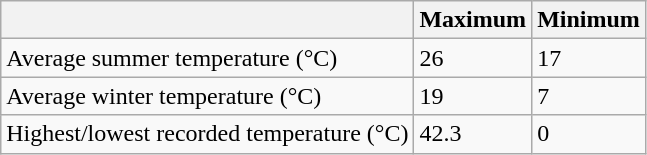<table class="wikitable">
<tr>
<th></th>
<th>Maximum</th>
<th>Minimum</th>
</tr>
<tr>
<td>Average summer temperature (°C)</td>
<td>26</td>
<td>17</td>
</tr>
<tr>
<td>Average winter temperature (°C)</td>
<td>19</td>
<td>7</td>
</tr>
<tr>
<td>Highest/lowest recorded temperature (°C)</td>
<td>42.3</td>
<td>0</td>
</tr>
</table>
